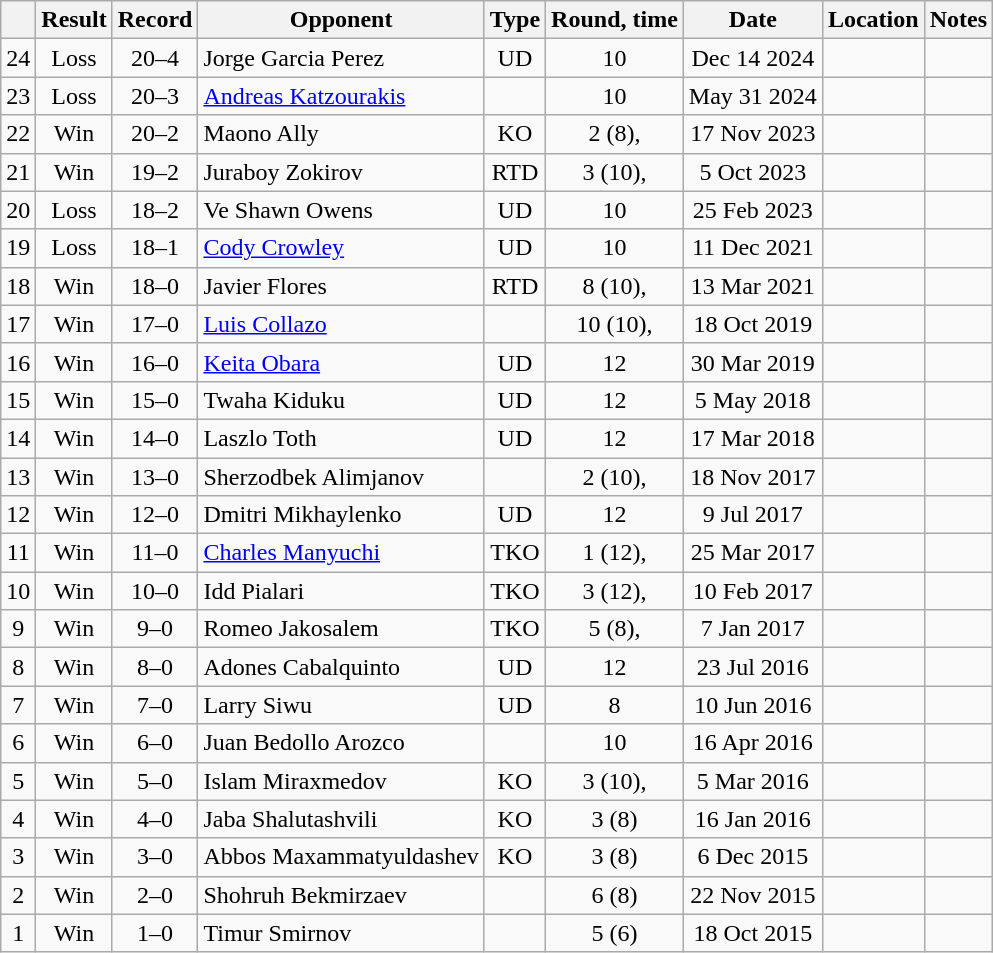<table class="wikitable" style="text-align:center">
<tr>
<th></th>
<th>Result</th>
<th>Record</th>
<th>Opponent</th>
<th>Type</th>
<th>Round, time</th>
<th>Date</th>
<th>Location</th>
<th>Notes</th>
</tr>
<tr>
<td>24</td>
<td>Loss</td>
<td>20–4</td>
<td style="text-align:left;">Jorge Garcia Perez</td>
<td>UD</td>
<td>10</td>
<td>Dec 14 2024</td>
<td style="text-align:left;"></td>
<td></td>
</tr>
<tr>
<td>23</td>
<td>Loss</td>
<td>20–3</td>
<td style="text-align:left;"><a href='#'>Andreas Katzourakis</a></td>
<td></td>
<td>10</td>
<td>May 31 2024</td>
<td style="text-align:left;"></td>
<td></td>
</tr>
<tr>
<td>22</td>
<td>Win</td>
<td>20–2</td>
<td style="text-align:left;">Maono Ally</td>
<td>KO</td>
<td>2 (8), </td>
<td>17 Nov 2023</td>
<td style="text-align:left;"></td>
<td></td>
</tr>
<tr>
<td>21</td>
<td>Win</td>
<td>19–2</td>
<td style="text-align:left;">Juraboy Zokirov</td>
<td>RTD</td>
<td>3 (10), </td>
<td>5 Oct 2023</td>
<td style="text-align:left;"></td>
<td></td>
</tr>
<tr>
<td>20</td>
<td>Loss</td>
<td>18–2</td>
<td style="text-align:left;">Ve Shawn Owens</td>
<td>UD</td>
<td>10</td>
<td>25 Feb 2023</td>
<td style="text-align:left;"></td>
<td></td>
</tr>
<tr>
<td>19</td>
<td>Loss</td>
<td>18–1</td>
<td style="text-align:left;"><a href='#'>Cody Crowley</a></td>
<td>UD</td>
<td>10</td>
<td>11 Dec 2021</td>
<td style="text-align:left;"></td>
<td></td>
</tr>
<tr>
<td>18</td>
<td>Win</td>
<td>18–0</td>
<td style="text-align:left;">Javier Flores</td>
<td>RTD</td>
<td>8 (10), </td>
<td>13 Mar 2021</td>
<td style="text-align:left;"></td>
<td></td>
</tr>
<tr>
<td>17</td>
<td>Win</td>
<td>17–0</td>
<td style="text-align:left;"><a href='#'>Luis Collazo</a></td>
<td></td>
<td>10 (10), </td>
<td>18 Oct 2019</td>
<td style="text-align:left;"></td>
<td style="text-align:left;"></td>
</tr>
<tr>
<td>16</td>
<td>Win</td>
<td>16–0</td>
<td style="text-align:left;"><a href='#'>Keita Obara</a></td>
<td>UD</td>
<td>12</td>
<td>30 Mar 2019</td>
<td style="text-align:left;"></td>
<td></td>
</tr>
<tr>
<td>15</td>
<td>Win</td>
<td>15–0</td>
<td style="text-align:left;">Twaha Kiduku</td>
<td>UD</td>
<td>12</td>
<td>5 May 2018</td>
<td style="text-align:left;"></td>
<td></td>
</tr>
<tr>
<td>14</td>
<td>Win</td>
<td>14–0</td>
<td style="text-align:left;">Laszlo Toth</td>
<td>UD</td>
<td>12</td>
<td>17 Mar 2018</td>
<td style="text-align:left;"></td>
<td style="text-align:left;"></td>
</tr>
<tr>
<td>13</td>
<td>Win</td>
<td>13–0</td>
<td style="text-align:left;">Sherzodbek Alimjanov</td>
<td></td>
<td>2 (10), </td>
<td>18 Nov 2017</td>
<td style="text-align:left;"></td>
<td></td>
</tr>
<tr>
<td>12</td>
<td>Win</td>
<td>12–0</td>
<td style="text-align:left;">Dmitri Mikhaylenko</td>
<td>UD</td>
<td>12</td>
<td>9 Jul 2017</td>
<td style="text-align:left;"></td>
<td style="text-align:left;"></td>
</tr>
<tr>
<td>11</td>
<td>Win</td>
<td>11–0</td>
<td style="text-align:left;"><a href='#'>Charles Manyuchi</a></td>
<td>TKO</td>
<td>1 (12), </td>
<td>25 Mar 2017</td>
<td style="text-align:left;"></td>
<td style="text-align:left;"></td>
</tr>
<tr>
<td>10</td>
<td>Win</td>
<td>10–0</td>
<td style="text-align:left;">Idd Pialari</td>
<td>TKO</td>
<td>3 (12), </td>
<td>10 Feb 2017</td>
<td style="text-align:left;"></td>
<td></td>
</tr>
<tr>
<td>9</td>
<td>Win</td>
<td>9–0</td>
<td style="text-align:left;">Romeo Jakosalem</td>
<td>TKO</td>
<td>5 (8), </td>
<td>7 Jan 2017</td>
<td style="text-align:left;"></td>
<td></td>
</tr>
<tr>
<td>8</td>
<td>Win</td>
<td>8–0</td>
<td style="text-align:left;">Adones Cabalquinto</td>
<td>UD</td>
<td>12</td>
<td>23 Jul 2016</td>
<td style="text-align:left;"></td>
<td style="text-align:left;"></td>
</tr>
<tr>
<td>7</td>
<td>Win</td>
<td>7–0</td>
<td style="text-align:left;">Larry Siwu</td>
<td>UD</td>
<td>8</td>
<td>10 Jun 2016</td>
<td style="text-align:left;"></td>
<td></td>
</tr>
<tr>
<td>6</td>
<td>Win</td>
<td>6–0</td>
<td style="text-align:left;">Juan Bedollo Arozco</td>
<td></td>
<td>10</td>
<td>16 Apr 2016</td>
<td style="text-align:left;"></td>
<td style="text-align:left;"></td>
</tr>
<tr>
<td>5</td>
<td>Win</td>
<td>5–0</td>
<td style="text-align:left;">Islam Miraxmedov</td>
<td>KO</td>
<td>3 (10), </td>
<td>5 Mar 2016</td>
<td style="text-align:left;"></td>
<td style="text-align:left;"></td>
</tr>
<tr>
<td>4</td>
<td>Win</td>
<td>4–0</td>
<td style="text-align:left;">Jaba Shalutashvili</td>
<td>KO</td>
<td>3 (8)</td>
<td>16 Jan 2016</td>
<td style="text-align:left;"></td>
<td></td>
</tr>
<tr>
<td>3</td>
<td>Win</td>
<td>3–0</td>
<td style="text-align:left;">Abbos Maxammatyuldashev</td>
<td>KO</td>
<td>3 (8)</td>
<td>6 Dec 2015</td>
<td style="text-align:left;"></td>
<td></td>
</tr>
<tr>
<td>2</td>
<td>Win</td>
<td>2–0</td>
<td style="text-align:left;">Shohruh Bekmirzaev</td>
<td></td>
<td>6 (8)</td>
<td>22 Nov 2015</td>
<td style="text-align:left;"></td>
<td></td>
</tr>
<tr>
<td>1</td>
<td>Win</td>
<td>1–0</td>
<td style="text-align:left;">Timur Smirnov</td>
<td></td>
<td>5 (6)</td>
<td>18 Oct 2015</td>
<td style="text-align:left;"></td>
<td></td>
</tr>
</table>
